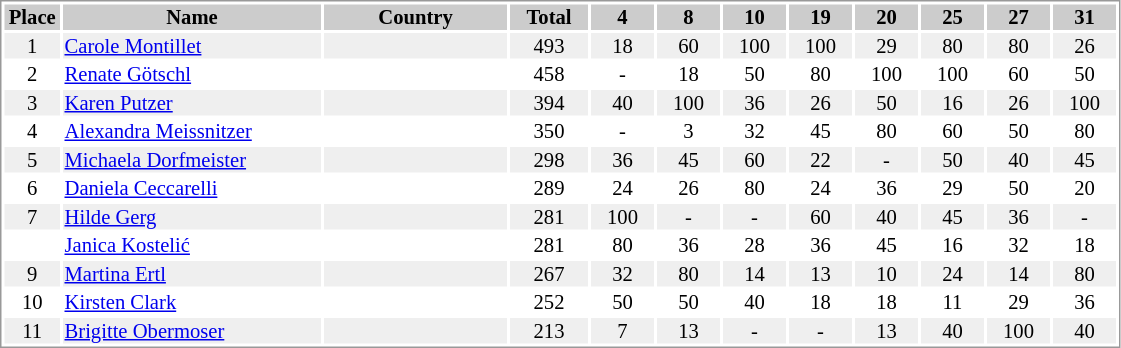<table border="0" style="border: 1px solid #999; background-color:#FFFFFF; text-align:center; font-size:86%; line-height:15px;">
<tr align="center" bgcolor="#CCCCCC">
<th width=35>Place</th>
<th width=170>Name</th>
<th width=120>Country</th>
<th width=50>Total</th>
<th width=40>4</th>
<th width=40>8</th>
<th width=40>10</th>
<th width=40>19</th>
<th width=40>20</th>
<th width=40>25</th>
<th width=40>27</th>
<th width=40>31</th>
</tr>
<tr bgcolor="#EFEFEF">
<td>1</td>
<td align="left"><a href='#'>Carole Montillet</a></td>
<td align="left"></td>
<td>493</td>
<td>18</td>
<td>60</td>
<td>100</td>
<td>100</td>
<td>29</td>
<td>80</td>
<td>80</td>
<td>26</td>
</tr>
<tr>
<td>2</td>
<td align="left"><a href='#'>Renate Götschl</a></td>
<td align="left"></td>
<td>458</td>
<td>-</td>
<td>18</td>
<td>50</td>
<td>80</td>
<td>100</td>
<td>100</td>
<td>60</td>
<td>50</td>
</tr>
<tr bgcolor="#EFEFEF">
<td>3</td>
<td align="left"><a href='#'>Karen Putzer</a></td>
<td align="left"></td>
<td>394</td>
<td>40</td>
<td>100</td>
<td>36</td>
<td>26</td>
<td>50</td>
<td>16</td>
<td>26</td>
<td>100</td>
</tr>
<tr>
<td>4</td>
<td align="left"><a href='#'>Alexandra Meissnitzer</a></td>
<td align="left"></td>
<td>350</td>
<td>-</td>
<td>3</td>
<td>32</td>
<td>45</td>
<td>80</td>
<td>60</td>
<td>50</td>
<td>80</td>
</tr>
<tr bgcolor="#EFEFEF">
<td>5</td>
<td align="left"><a href='#'>Michaela Dorfmeister</a></td>
<td align="left"></td>
<td>298</td>
<td>36</td>
<td>45</td>
<td>60</td>
<td>22</td>
<td>-</td>
<td>50</td>
<td>40</td>
<td>45</td>
</tr>
<tr>
<td>6</td>
<td align="left"><a href='#'>Daniela Ceccarelli</a></td>
<td align="left"></td>
<td>289</td>
<td>24</td>
<td>26</td>
<td>80</td>
<td>24</td>
<td>36</td>
<td>29</td>
<td>50</td>
<td>20</td>
</tr>
<tr bgcolor="#EFEFEF">
<td>7</td>
<td align="left"><a href='#'>Hilde Gerg</a></td>
<td align="left"></td>
<td>281</td>
<td>100</td>
<td>-</td>
<td>-</td>
<td>60</td>
<td>40</td>
<td>45</td>
<td>36</td>
<td>-</td>
</tr>
<tr>
<td></td>
<td align="left"><a href='#'>Janica Kostelić</a></td>
<td align="left"></td>
<td>281</td>
<td>80</td>
<td>36</td>
<td>28</td>
<td>36</td>
<td>45</td>
<td>16</td>
<td>32</td>
<td>18</td>
</tr>
<tr bgcolor="#EFEFEF">
<td>9</td>
<td align="left"><a href='#'>Martina Ertl</a></td>
<td align="left"></td>
<td>267</td>
<td>32</td>
<td>80</td>
<td>14</td>
<td>13</td>
<td>10</td>
<td>24</td>
<td>14</td>
<td>80</td>
</tr>
<tr>
<td>10</td>
<td align="left"><a href='#'>Kirsten Clark</a></td>
<td align="left"></td>
<td>252</td>
<td>50</td>
<td>50</td>
<td>40</td>
<td>18</td>
<td>18</td>
<td>11</td>
<td>29</td>
<td>36</td>
</tr>
<tr bgcolor="#EFEFEF">
<td>11</td>
<td align="left"><a href='#'>Brigitte Obermoser</a></td>
<td align="left"></td>
<td>213</td>
<td>7</td>
<td>13</td>
<td>-</td>
<td>-</td>
<td>13</td>
<td>40</td>
<td>100</td>
<td>40</td>
</tr>
</table>
